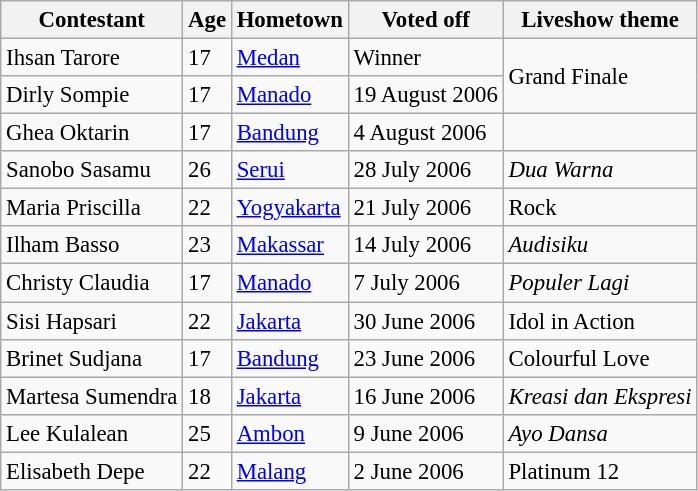<table class="wikitable" style="font-size:95%;">
<tr>
<th>Contestant</th>
<th>Age</th>
<th>Hometown</th>
<th>Voted off</th>
<th>Liveshow theme</th>
</tr>
<tr>
<td>Ihsan Tarore</td>
<td>17</td>
<td><a href='#'>Medan</a></td>
<td>Winner</td>
<td rowspan = "2">Grand Finale</td>
</tr>
<tr>
<td>Dirly Sompie</td>
<td>17</td>
<td><a href='#'>Manado</a></td>
<td>19 August 2006</td>
</tr>
<tr>
<td>Ghea Oktarin</td>
<td>17</td>
<td><a href='#'>Bandung</a></td>
<td>4 August 2006</td>
<td></td>
</tr>
<tr>
<td>Sanobo Sasamu</td>
<td>26</td>
<td><a href='#'>Serui</a></td>
<td>28 July 2006</td>
<td><em>Dua Warna</em></td>
</tr>
<tr>
<td>Maria Priscilla</td>
<td>22</td>
<td><a href='#'>Yogyakarta</a></td>
<td>21 July 2006</td>
<td>Rock</td>
</tr>
<tr>
<td>Ilham Basso</td>
<td>23</td>
<td><a href='#'>Makassar</a></td>
<td>14 July 2006</td>
<td><em>Audisiku</em></td>
</tr>
<tr>
<td>Christy Claudia</td>
<td>17</td>
<td><a href='#'>Manado</a></td>
<td>7 July 2006</td>
<td><em>Populer Lagi</em></td>
</tr>
<tr>
<td>Sisi Hapsari</td>
<td>22</td>
<td><a href='#'>Jakarta</a></td>
<td>30 June 2006</td>
<td>Idol in Action</td>
</tr>
<tr>
<td>Brinet Sudjana</td>
<td>17</td>
<td><a href='#'>Bandung</a></td>
<td>23 June 2006</td>
<td>Colourful Love</td>
</tr>
<tr>
<td>Martesa Sumendra</td>
<td>18</td>
<td><a href='#'>Jakarta</a></td>
<td>16 June 2006</td>
<td><em>Kreasi dan Ekspresi</em></td>
</tr>
<tr>
<td>Lee Kulalean</td>
<td>25</td>
<td><a href='#'>Ambon</a></td>
<td>9 June 2006</td>
<td><em>Ayo Dansa</em></td>
</tr>
<tr>
<td>Elisabeth Depe</td>
<td>22</td>
<td><a href='#'>Malang</a></td>
<td>2 June 2006</td>
<td>Platinum 12</td>
</tr>
</table>
